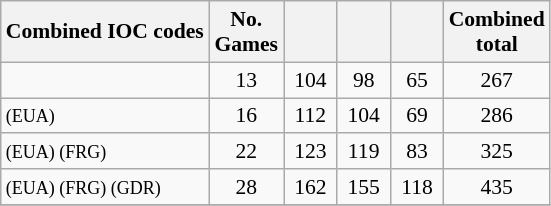<table class="wikitable sortable" style="margin-top:0em; text-align:center; font-size:90%;">
<tr>
<th>Combined IOC codes</th>
<th style="width:3em;">No. Games</th>
<th style="width:2em;"></th>
<th style="width:2em;"></th>
<th style="width:2em;"></th>
<th style="width:3.5em;">Combined total</th>
</tr>
<tr>
<td align=left></td>
<td>13</td>
<td>104</td>
<td>98</td>
<td>65</td>
<td>267</td>
</tr>
<tr>
<td align=left><small> (EUA)</small></td>
<td>16</td>
<td>112</td>
<td>104</td>
<td>69</td>
<td>286</td>
</tr>
<tr>
<td align=left><small> (EUA) (FRG)</small></td>
<td>22</td>
<td>123</td>
<td>119</td>
<td>83</td>
<td>325</td>
</tr>
<tr>
<td align=left><small> (EUA) (FRG) (GDR)</small></td>
<td>28</td>
<td>162</td>
<td>155</td>
<td>118</td>
<td>435</td>
</tr>
<tr class="sortbottom">
</tr>
</table>
